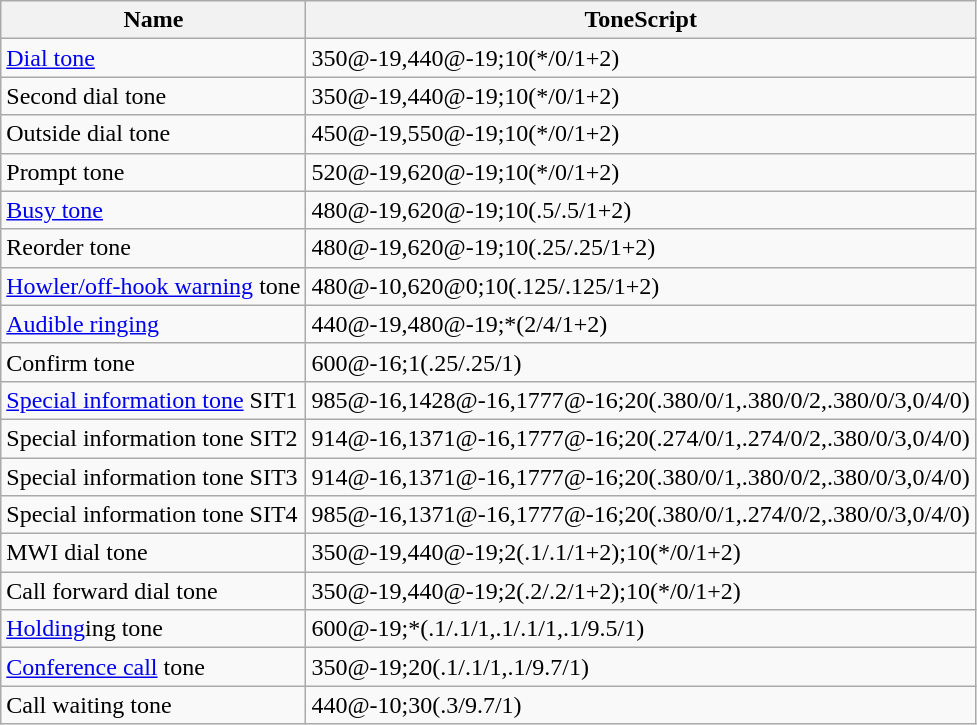<table class="wikitable">
<tr>
<th>Name</th>
<th>ToneScript</th>
</tr>
<tr>
<td><a href='#'>Dial tone</a></td>
<td>350@-19,440@-19;10(*/0/1+2)</td>
</tr>
<tr>
<td>Second dial tone</td>
<td>350@-19,440@-19;10(*/0/1+2)</td>
</tr>
<tr>
<td>Outside dial tone</td>
<td>450@-19,550@-19;10(*/0/1+2)</td>
</tr>
<tr>
<td>Prompt tone</td>
<td>520@-19,620@-19;10(*/0/1+2)</td>
</tr>
<tr>
<td><a href='#'>Busy tone</a></td>
<td>480@-19,620@-19;10(.5/.5/1+2)</td>
</tr>
<tr>
<td>Reorder tone</td>
<td>480@-19,620@-19;10(.25/.25/1+2)</td>
</tr>
<tr>
<td><a href='#'>Howler/off-hook warning</a> tone</td>
<td>480@-10,620@0;10(.125/.125/1+2)</td>
</tr>
<tr>
<td><a href='#'>Audible ringing</a></td>
<td>440@-19,480@-19;*(2/4/1+2)</td>
</tr>
<tr>
<td>Confirm tone</td>
<td>600@-16;1(.25/.25/1)</td>
</tr>
<tr>
<td><a href='#'>Special information tone</a> SIT1</td>
<td>985@-16,1428@-16,1777@-16;20(.380/0/1,.380/0/2,.380/0/3,0/4/0)</td>
</tr>
<tr>
<td>Special information tone SIT2</td>
<td>914@-16,1371@-16,1777@-16;20(.274/0/1,.274/0/2,.380/0/3,0/4/0)</td>
</tr>
<tr>
<td>Special information tone SIT3</td>
<td>914@-16,1371@-16,1777@-16;20(.380/0/1,.380/0/2,.380/0/3,0/4/0)</td>
</tr>
<tr>
<td>Special information tone SIT4</td>
<td>985@-16,1371@-16,1777@-16;20(.380/0/1,.274/0/2,.380/0/3,0/4/0)</td>
</tr>
<tr>
<td>MWI dial tone</td>
<td>350@-19,440@-19;2(.1/.1/1+2);10(*/0/1+2)</td>
</tr>
<tr>
<td>Call forward dial tone</td>
<td>350@-19,440@-19;2(.2/.2/1+2);10(*/0/1+2)</td>
</tr>
<tr>
<td><a href='#'>Holding</a>ing tone</td>
<td>600@-19;*(.1/.1/1,.1/.1/1,.1/9.5/1)</td>
</tr>
<tr>
<td><a href='#'>Conference call</a> tone</td>
<td>350@-19;20(.1/.1/1,.1/9.7/1)</td>
</tr>
<tr>
<td>Call waiting tone</td>
<td>440@-10;30(.3/9.7/1)</td>
</tr>
</table>
